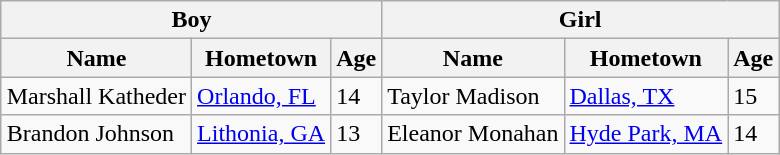<table class="wikitable" style="margin:1em auto;">
<tr>
<th colspan="3">Boy</th>
<th colspan="3">Girl</th>
</tr>
<tr>
<th>Name</th>
<th>Hometown</th>
<th>Age</th>
<th>Name</th>
<th>Hometown</th>
<th>Age</th>
</tr>
<tr>
<td>Marshall Katheder</td>
<td><a href='#'>Orlando, FL</a></td>
<td>14</td>
<td>Taylor Madison</td>
<td><a href='#'>Dallas, TX</a></td>
<td>15</td>
</tr>
<tr>
<td>Brandon Johnson</td>
<td><a href='#'>Lithonia, GA</a></td>
<td>13</td>
<td>Eleanor Monahan</td>
<td><a href='#'>Hyde Park, MA</a></td>
<td>14</td>
</tr>
</table>
